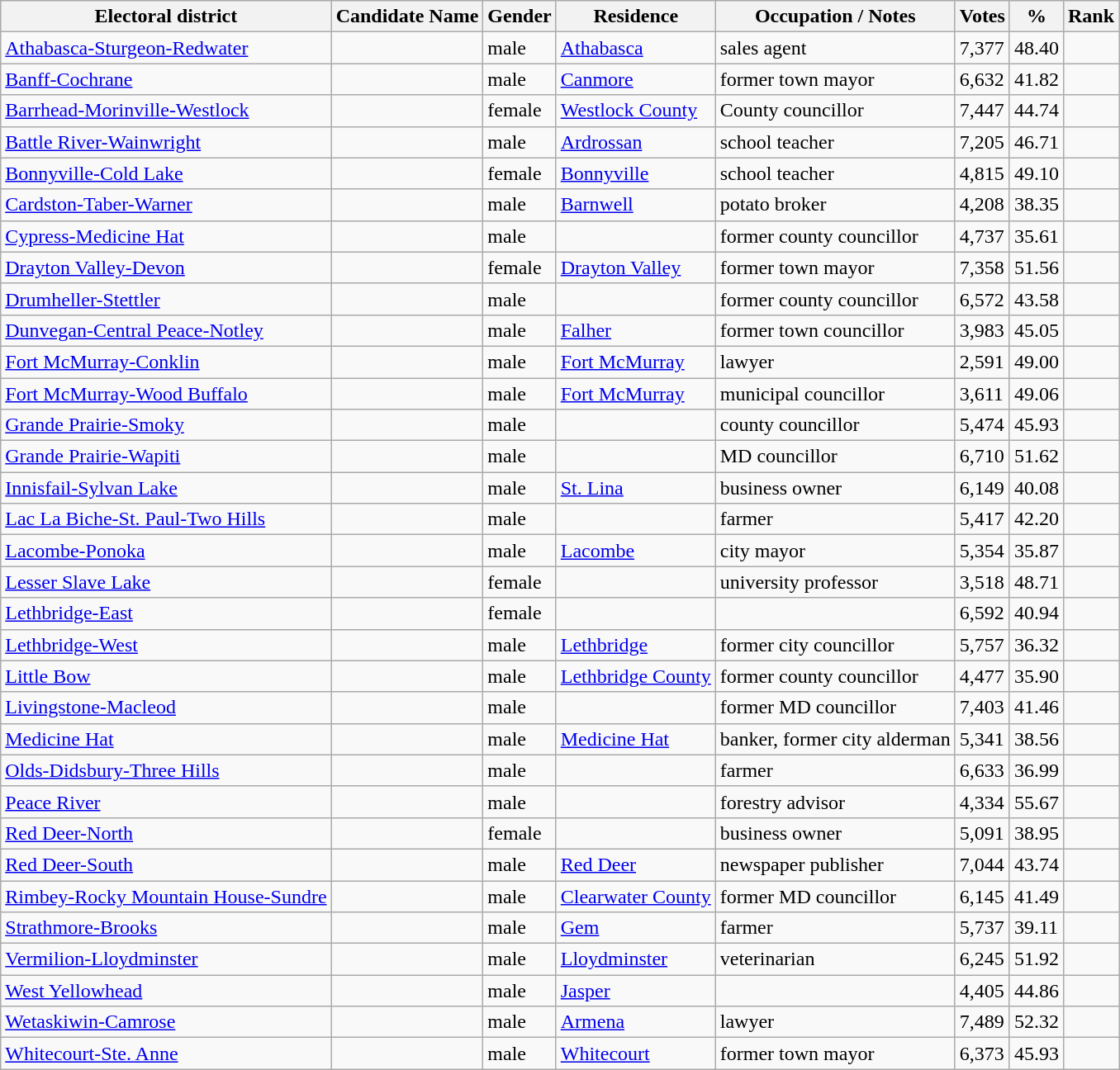<table class="wikitable sortable">
<tr>
<th>Electoral district</th>
<th>Candidate Name</th>
<th>Gender</th>
<th>Residence</th>
<th class=unsortable>Occupation / Notes</th>
<th>Votes</th>
<th>%</th>
<th>Rank</th>
</tr>
<tr>
<td><a href='#'>Athabasca-Sturgeon-Redwater</a></td>
<td></td>
<td>male</td>
<td><a href='#'>Athabasca</a></td>
<td>sales agent</td>
<td>7,377</td>
<td>48.40</td>
<td></td>
</tr>
<tr>
<td><a href='#'>Banff-Cochrane</a></td>
<td></td>
<td>male</td>
<td><a href='#'>Canmore</a></td>
<td>former town mayor</td>
<td>6,632</td>
<td>41.82</td>
<td></td>
</tr>
<tr>
<td><a href='#'>Barrhead-Morinville-Westlock</a></td>
<td></td>
<td>female</td>
<td><a href='#'>Westlock County</a></td>
<td>County councillor</td>
<td>7,447</td>
<td>44.74</td>
<td></td>
</tr>
<tr>
<td><a href='#'>Battle River-Wainwright</a></td>
<td></td>
<td>male</td>
<td><a href='#'>Ardrossan</a></td>
<td>school teacher</td>
<td>7,205</td>
<td>46.71</td>
<td></td>
</tr>
<tr>
<td><a href='#'>Bonnyville-Cold Lake</a></td>
<td></td>
<td>female</td>
<td><a href='#'>Bonnyville</a></td>
<td>school teacher</td>
<td>4,815</td>
<td>49.10</td>
<td></td>
</tr>
<tr>
<td><a href='#'>Cardston-Taber-Warner</a></td>
<td></td>
<td>male</td>
<td><a href='#'>Barnwell</a></td>
<td>potato broker</td>
<td>4,208</td>
<td>38.35</td>
<td></td>
</tr>
<tr>
<td><a href='#'>Cypress-Medicine Hat</a></td>
<td></td>
<td>male</td>
<td></td>
<td>former county councillor</td>
<td>4,737</td>
<td>35.61</td>
<td></td>
</tr>
<tr>
<td><a href='#'>Drayton Valley-Devon</a></td>
<td></td>
<td>female</td>
<td><a href='#'>Drayton Valley</a></td>
<td>former town mayor</td>
<td>7,358</td>
<td>51.56</td>
<td></td>
</tr>
<tr>
<td><a href='#'>Drumheller-Stettler</a></td>
<td></td>
<td>male</td>
<td></td>
<td>former county councillor</td>
<td>6,572</td>
<td>43.58</td>
<td></td>
</tr>
<tr>
<td><a href='#'>Dunvegan-Central Peace-Notley</a></td>
<td></td>
<td>male</td>
<td><a href='#'>Falher</a></td>
<td>former town councillor</td>
<td>3,983</td>
<td>45.05</td>
<td></td>
</tr>
<tr>
<td><a href='#'>Fort McMurray-Conklin</a></td>
<td></td>
<td>male</td>
<td><a href='#'>Fort McMurray</a></td>
<td>lawyer</td>
<td>2,591</td>
<td>49.00</td>
<td></td>
</tr>
<tr>
<td><a href='#'>Fort McMurray-Wood Buffalo</a></td>
<td></td>
<td>male</td>
<td><a href='#'>Fort McMurray</a></td>
<td>municipal councillor</td>
<td>3,611</td>
<td>49.06</td>
<td></td>
</tr>
<tr>
<td><a href='#'>Grande Prairie-Smoky</a></td>
<td></td>
<td>male</td>
<td></td>
<td>county councillor</td>
<td>5,474</td>
<td>45.93</td>
<td></td>
</tr>
<tr>
<td><a href='#'>Grande Prairie-Wapiti</a></td>
<td></td>
<td>male</td>
<td></td>
<td>MD councillor</td>
<td>6,710</td>
<td>51.62</td>
<td></td>
</tr>
<tr>
<td><a href='#'>Innisfail-Sylvan Lake</a></td>
<td></td>
<td>male</td>
<td><a href='#'>St. Lina</a></td>
<td>business owner</td>
<td>6,149</td>
<td>40.08</td>
<td></td>
</tr>
<tr>
<td><a href='#'>Lac La Biche-St. Paul-Two Hills</a></td>
<td></td>
<td>male</td>
<td></td>
<td>farmer</td>
<td>5,417</td>
<td>42.20</td>
<td></td>
</tr>
<tr>
<td><a href='#'>Lacombe-Ponoka</a></td>
<td></td>
<td>male</td>
<td><a href='#'>Lacombe</a></td>
<td>city mayor</td>
<td>5,354</td>
<td>35.87</td>
<td></td>
</tr>
<tr>
<td><a href='#'>Lesser Slave Lake</a></td>
<td></td>
<td>female</td>
<td></td>
<td>university professor</td>
<td>3,518</td>
<td>48.71</td>
<td></td>
</tr>
<tr>
<td><a href='#'>Lethbridge-East</a></td>
<td></td>
<td>female</td>
<td></td>
<td></td>
<td>6,592</td>
<td>40.94</td>
<td></td>
</tr>
<tr>
<td><a href='#'>Lethbridge-West</a></td>
<td></td>
<td>male</td>
<td><a href='#'>Lethbridge</a></td>
<td>former city councillor</td>
<td>5,757</td>
<td>36.32</td>
<td></td>
</tr>
<tr>
<td><a href='#'>Little Bow</a></td>
<td></td>
<td>male</td>
<td><a href='#'>Lethbridge County</a></td>
<td>former county councillor</td>
<td>4,477</td>
<td>35.90</td>
<td></td>
</tr>
<tr>
<td><a href='#'>Livingstone-Macleod</a></td>
<td></td>
<td>male</td>
<td></td>
<td>former MD councillor</td>
<td>7,403</td>
<td>41.46</td>
<td></td>
</tr>
<tr>
<td><a href='#'>Medicine Hat</a></td>
<td></td>
<td>male</td>
<td><a href='#'>Medicine Hat</a></td>
<td>banker, former city alderman</td>
<td>5,341</td>
<td>38.56</td>
<td></td>
</tr>
<tr>
<td><a href='#'>Olds-Didsbury-Three Hills</a></td>
<td></td>
<td>male</td>
<td></td>
<td>farmer</td>
<td>6,633</td>
<td>36.99</td>
<td></td>
</tr>
<tr>
<td><a href='#'>Peace River</a></td>
<td></td>
<td>male</td>
<td></td>
<td>forestry advisor</td>
<td>4,334</td>
<td>55.67</td>
<td></td>
</tr>
<tr>
<td><a href='#'>Red Deer-North</a></td>
<td></td>
<td>female</td>
<td></td>
<td>business owner</td>
<td>5,091</td>
<td>38.95</td>
<td></td>
</tr>
<tr>
<td><a href='#'>Red Deer-South</a></td>
<td></td>
<td>male</td>
<td><a href='#'>Red Deer</a></td>
<td>newspaper publisher</td>
<td>7,044</td>
<td>43.74</td>
<td></td>
</tr>
<tr>
<td><a href='#'>Rimbey-Rocky Mountain House-Sundre</a></td>
<td></td>
<td>male</td>
<td><a href='#'>Clearwater County</a></td>
<td>former MD councillor</td>
<td>6,145</td>
<td>41.49</td>
<td></td>
</tr>
<tr>
<td><a href='#'>Strathmore-Brooks</a></td>
<td></td>
<td>male</td>
<td><a href='#'>Gem</a></td>
<td>farmer</td>
<td>5,737</td>
<td>39.11</td>
<td></td>
</tr>
<tr>
<td><a href='#'>Vermilion-Lloydminster</a></td>
<td></td>
<td>male</td>
<td><a href='#'>Lloydminster</a></td>
<td>veterinarian</td>
<td>6,245</td>
<td>51.92</td>
<td></td>
</tr>
<tr>
<td><a href='#'>West Yellowhead</a></td>
<td></td>
<td>male</td>
<td><a href='#'>Jasper</a></td>
<td></td>
<td>4,405</td>
<td>44.86</td>
<td></td>
</tr>
<tr>
<td><a href='#'>Wetaskiwin-Camrose</a></td>
<td></td>
<td>male</td>
<td><a href='#'>Armena</a></td>
<td>lawyer</td>
<td>7,489</td>
<td>52.32</td>
<td></td>
</tr>
<tr>
<td><a href='#'>Whitecourt-Ste. Anne</a></td>
<td></td>
<td>male</td>
<td><a href='#'>Whitecourt</a></td>
<td>former town mayor</td>
<td>6,373</td>
<td>45.93</td>
<td></td>
</tr>
</table>
